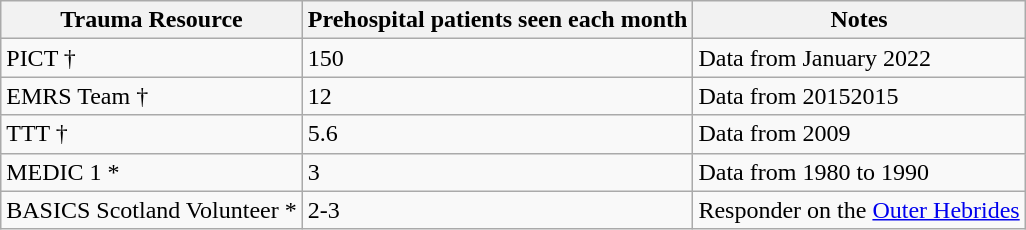<table class="wikitable mw-collapsible">
<tr>
<th>Trauma Resource</th>
<th>Prehospital patients seen each month</th>
<th>Notes</th>
</tr>
<tr>
<td>PICT †</td>
<td>150</td>
<td>Data from January 2022</td>
</tr>
<tr>
<td>EMRS Team †</td>
<td>12</td>
<td>Data from 20152015</td>
</tr>
<tr>
<td>TTT †</td>
<td>5.6</td>
<td>Data from 2009</td>
</tr>
<tr>
<td>MEDIC 1 *</td>
<td>3</td>
<td>Data from 1980 to 1990</td>
</tr>
<tr>
<td>BASICS Scotland Volunteer *</td>
<td>2-3</td>
<td>Responder on the <a href='#'>Outer Hebrides</a></td>
</tr>
</table>
